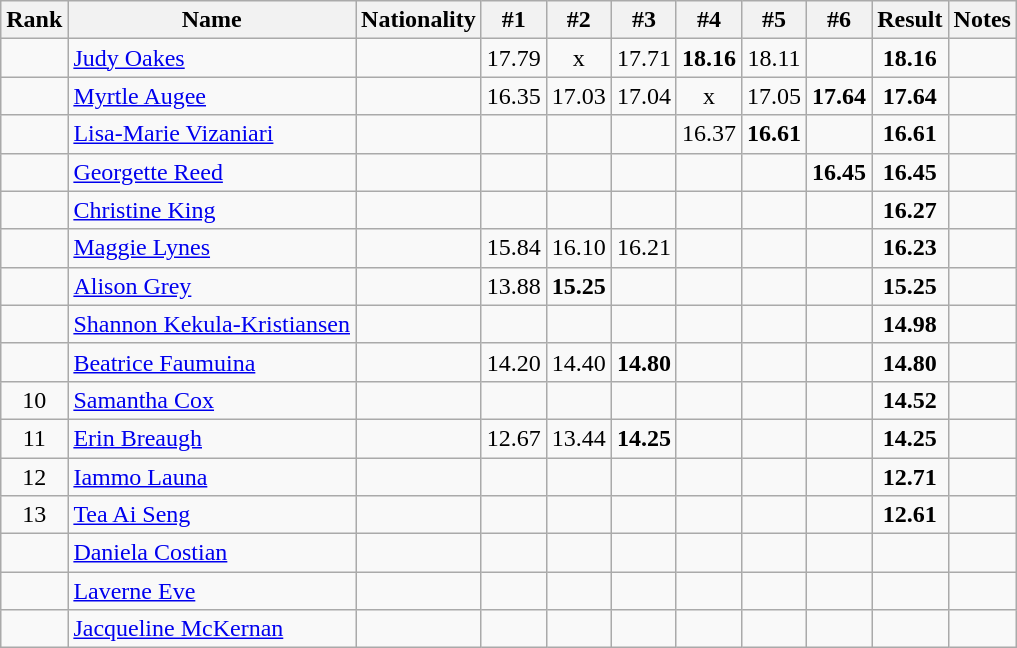<table class="wikitable sortable" style=" text-align:center">
<tr>
<th>Rank</th>
<th>Name</th>
<th>Nationality</th>
<th>#1</th>
<th>#2</th>
<th>#3</th>
<th>#4</th>
<th>#5</th>
<th>#6</th>
<th>Result</th>
<th>Notes</th>
</tr>
<tr>
<td></td>
<td align=left><a href='#'>Judy Oakes</a></td>
<td align=left></td>
<td>17.79</td>
<td>x</td>
<td>17.71</td>
<td><strong>18.16</strong></td>
<td>18.11</td>
<td></td>
<td><strong>18.16</strong></td>
<td></td>
</tr>
<tr>
<td></td>
<td align=left><a href='#'>Myrtle Augee</a></td>
<td align=left></td>
<td>16.35</td>
<td>17.03</td>
<td>17.04</td>
<td>x</td>
<td>17.05</td>
<td><strong>17.64</strong></td>
<td><strong>17.64</strong></td>
<td></td>
</tr>
<tr>
<td></td>
<td align=left><a href='#'>Lisa-Marie Vizaniari</a></td>
<td align=left></td>
<td></td>
<td></td>
<td></td>
<td>16.37</td>
<td><strong>16.61</strong></td>
<td></td>
<td><strong>16.61</strong></td>
<td></td>
</tr>
<tr>
<td></td>
<td align=left><a href='#'>Georgette Reed</a></td>
<td align=left></td>
<td></td>
<td></td>
<td></td>
<td></td>
<td></td>
<td><strong>16.45</strong></td>
<td><strong>16.45</strong></td>
<td></td>
</tr>
<tr>
<td></td>
<td align=left><a href='#'>Christine King</a></td>
<td align=left></td>
<td></td>
<td></td>
<td></td>
<td></td>
<td></td>
<td></td>
<td><strong>16.27</strong></td>
<td></td>
</tr>
<tr>
<td></td>
<td align=left><a href='#'>Maggie Lynes</a></td>
<td align=left></td>
<td>15.84</td>
<td>16.10</td>
<td>16.21</td>
<td></td>
<td></td>
<td></td>
<td><strong>16.23</strong></td>
<td></td>
</tr>
<tr>
<td></td>
<td align=left><a href='#'>Alison Grey</a></td>
<td align=left></td>
<td>13.88</td>
<td><strong>15.25</strong></td>
<td></td>
<td></td>
<td></td>
<td></td>
<td><strong>15.25</strong></td>
<td></td>
</tr>
<tr>
<td></td>
<td align=left><a href='#'>Shannon Kekula-Kristiansen</a></td>
<td align=left></td>
<td></td>
<td></td>
<td></td>
<td></td>
<td></td>
<td></td>
<td><strong>14.98</strong></td>
<td></td>
</tr>
<tr>
<td></td>
<td align=left><a href='#'>Beatrice Faumuina</a></td>
<td align=left></td>
<td>14.20</td>
<td>14.40</td>
<td><strong>14.80</strong></td>
<td></td>
<td></td>
<td></td>
<td><strong>14.80</strong></td>
<td></td>
</tr>
<tr>
<td>10</td>
<td align=left><a href='#'>Samantha Cox</a></td>
<td align=left></td>
<td></td>
<td></td>
<td></td>
<td></td>
<td></td>
<td></td>
<td><strong>14.52</strong></td>
<td></td>
</tr>
<tr>
<td>11</td>
<td align=left><a href='#'>Erin Breaugh</a></td>
<td align=left></td>
<td>12.67</td>
<td>13.44</td>
<td><strong>14.25</strong></td>
<td></td>
<td></td>
<td></td>
<td><strong>14.25</strong></td>
<td></td>
</tr>
<tr>
<td>12</td>
<td align=left><a href='#'>Iammo Launa</a></td>
<td align=left></td>
<td></td>
<td></td>
<td></td>
<td></td>
<td></td>
<td></td>
<td><strong>12.71</strong></td>
<td></td>
</tr>
<tr>
<td>13</td>
<td align=left><a href='#'>Tea Ai Seng</a></td>
<td align=left></td>
<td></td>
<td></td>
<td></td>
<td></td>
<td></td>
<td></td>
<td><strong>12.61</strong></td>
<td></td>
</tr>
<tr>
<td></td>
<td align=left><a href='#'>Daniela Costian</a></td>
<td align=left></td>
<td></td>
<td></td>
<td></td>
<td></td>
<td></td>
<td></td>
<td><strong></strong></td>
<td></td>
</tr>
<tr>
<td></td>
<td align=left><a href='#'>Laverne Eve</a></td>
<td align=left></td>
<td></td>
<td></td>
<td></td>
<td></td>
<td></td>
<td></td>
<td><strong></strong></td>
<td></td>
</tr>
<tr>
<td></td>
<td align=left><a href='#'>Jacqueline McKernan</a></td>
<td align=left></td>
<td></td>
<td></td>
<td></td>
<td></td>
<td></td>
<td></td>
<td><strong></strong></td>
<td></td>
</tr>
</table>
